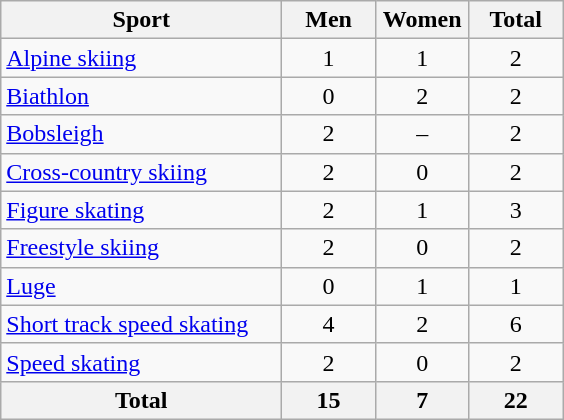<table class="wikitable sortable" style="text-align:center;">
<tr>
<th width=180>Sport</th>
<th width=55>Men</th>
<th width=55>Women</th>
<th width=55>Total</th>
</tr>
<tr>
<td align=left><a href='#'>Alpine skiing</a></td>
<td>1</td>
<td>1</td>
<td>2</td>
</tr>
<tr>
<td align=left><a href='#'>Biathlon</a></td>
<td>0</td>
<td>2</td>
<td>2</td>
</tr>
<tr>
<td align=left><a href='#'>Bobsleigh</a></td>
<td>2</td>
<td>–</td>
<td>2</td>
</tr>
<tr>
<td align=left><a href='#'>Cross-country skiing</a></td>
<td>2</td>
<td>0</td>
<td>2</td>
</tr>
<tr>
<td align=left><a href='#'>Figure skating</a></td>
<td>2</td>
<td>1</td>
<td>3</td>
</tr>
<tr>
<td align=left><a href='#'>Freestyle skiing</a></td>
<td>2</td>
<td>0</td>
<td>2</td>
</tr>
<tr>
<td align=left><a href='#'>Luge</a></td>
<td>0</td>
<td>1</td>
<td>1</td>
</tr>
<tr>
<td align=left><a href='#'>Short track speed skating</a></td>
<td>4</td>
<td>2</td>
<td>6</td>
</tr>
<tr>
<td align=left><a href='#'>Speed skating</a></td>
<td>2</td>
<td>0</td>
<td>2</td>
</tr>
<tr>
<th>Total</th>
<th>15</th>
<th>7</th>
<th>22</th>
</tr>
</table>
